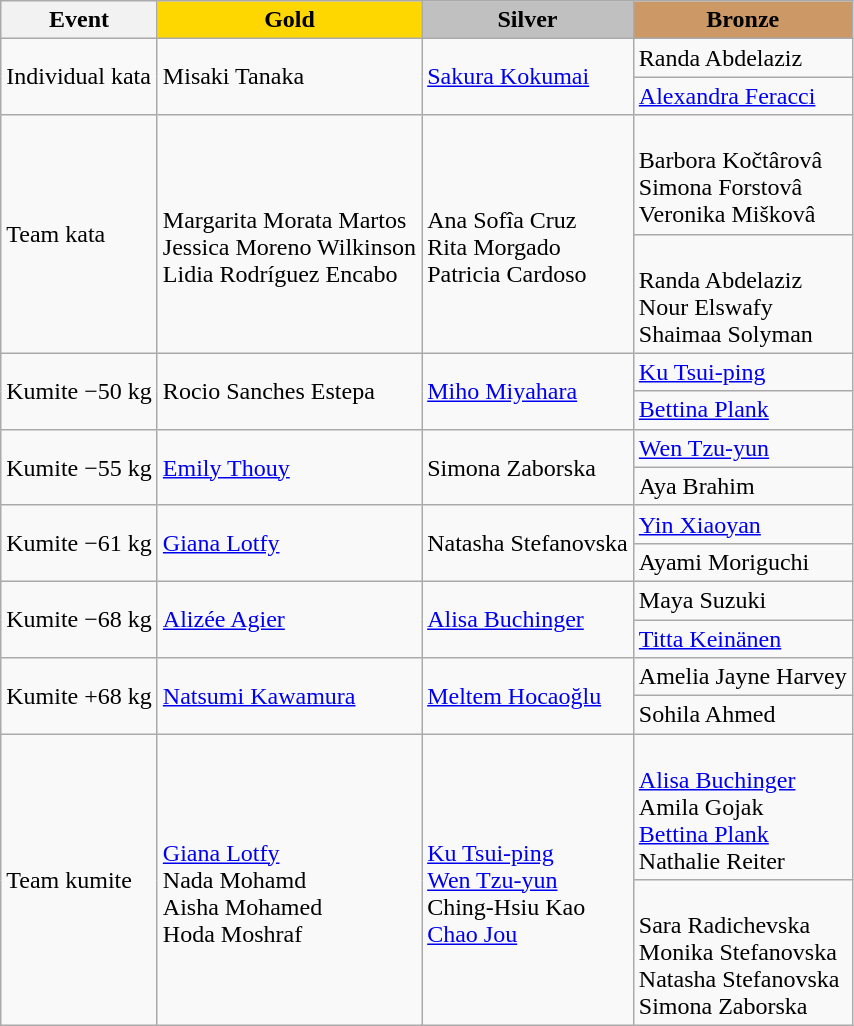<table class="wikitable">
<tr>
<th>Event</th>
<th style="background-color:gold">Gold</th>
<th style="background-color:silver">Silver</th>
<th style="background-color:#CC9966">Bronze</th>
</tr>
<tr>
<td rowspan="2">Individual kata</td>
<td rowspan="2">Misaki Tanaka<br></td>
<td rowspan="2"><a href='#'>Sakura Kokumai</a><br></td>
<td>Randa Abdelaziz<br></td>
</tr>
<tr>
<td><a href='#'>Alexandra Feracci</a><br></td>
</tr>
<tr>
<td rowspan="2">Team kata</td>
<td rowspan="2"><br>Margarita Morata Martos<br>Jessica Moreno Wilkinson<br>Lidia Rodríguez Encabo</td>
<td rowspan="2"><br>Ana Sofîa Cruz<br>Rita Morgado<br>Patricia Cardoso</td>
<td><br>Barbora Kočtârovâ<br>Simona Forstovâ<br>Veronika Miškovâ</td>
</tr>
<tr>
<td><br>Randa Abdelaziz<br>Nour Elswafy<br>Shaimaa Solyman</td>
</tr>
<tr>
<td rowspan="2">Kumite −50 kg</td>
<td rowspan="2">Rocio Sanches Estepa<br></td>
<td rowspan="2"><a href='#'>Miho Miyahara</a><br></td>
<td><a href='#'>Ku Tsui-ping</a><br></td>
</tr>
<tr>
<td><a href='#'>Bettina Plank</a><br></td>
</tr>
<tr>
<td rowspan="2">Kumite −55 kg</td>
<td rowspan="2"><a href='#'>Emily Thouy</a><br></td>
<td rowspan="2">Simona Zaborska<br></td>
<td><a href='#'>Wen Tzu-yun</a><br></td>
</tr>
<tr>
<td>Aya Brahim<br></td>
</tr>
<tr>
<td rowspan="2">Kumite −61 kg</td>
<td rowspan="2"><a href='#'>Giana Lotfy</a><br></td>
<td rowspan="2">Natasha Stefanovska<br></td>
<td><a href='#'>Yin Xiaoyan</a><br></td>
</tr>
<tr>
<td>Ayami Moriguchi<br></td>
</tr>
<tr>
<td rowspan="2">Kumite −68 kg</td>
<td rowspan="2"><a href='#'>Alizée Agier</a><br></td>
<td rowspan="2"><a href='#'>Alisa Buchinger</a><br></td>
<td>Maya Suzuki<br></td>
</tr>
<tr>
<td><a href='#'>Titta Keinänen</a><br></td>
</tr>
<tr>
<td rowspan="2">Kumite +68 kg</td>
<td rowspan="2"><a href='#'>Natsumi Kawamura</a><br></td>
<td rowspan="2"><a href='#'>Meltem Hocaoğlu</a><br></td>
<td>Amelia Jayne Harvey<br></td>
</tr>
<tr>
<td>Sohila Ahmed<br></td>
</tr>
<tr>
<td rowspan="2">Team kumite</td>
<td rowspan="2"><br><a href='#'>Giana Lotfy</a><br>Nada Mohamd<br>Aisha Mohamed<br>Hoda Moshraf</td>
<td rowspan="2"><br><a href='#'>Ku Tsui-ping</a><br><a href='#'>Wen Tzu-yun</a><br>Ching-Hsiu Kao<br><a href='#'>Chao Jou</a></td>
<td><br><a href='#'>Alisa Buchinger</a><br>Amila Gojak<br><a href='#'>Bettina Plank</a><br>Nathalie Reiter</td>
</tr>
<tr>
<td><br>Sara Radichevska<br>Monika Stefanovska<br>Natasha Stefanovska<br>Simona Zaborska</td>
</tr>
</table>
